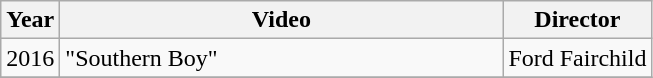<table class="wikitable plainrowheaders">
<tr>
<th>Year</th>
<th style="width:18em;">Video</th>
<th>Director</th>
</tr>
<tr>
<td>2016</td>
<td align="left">"Southern Boy"</td>
<td>Ford Fairchild</td>
</tr>
<tr>
</tr>
</table>
